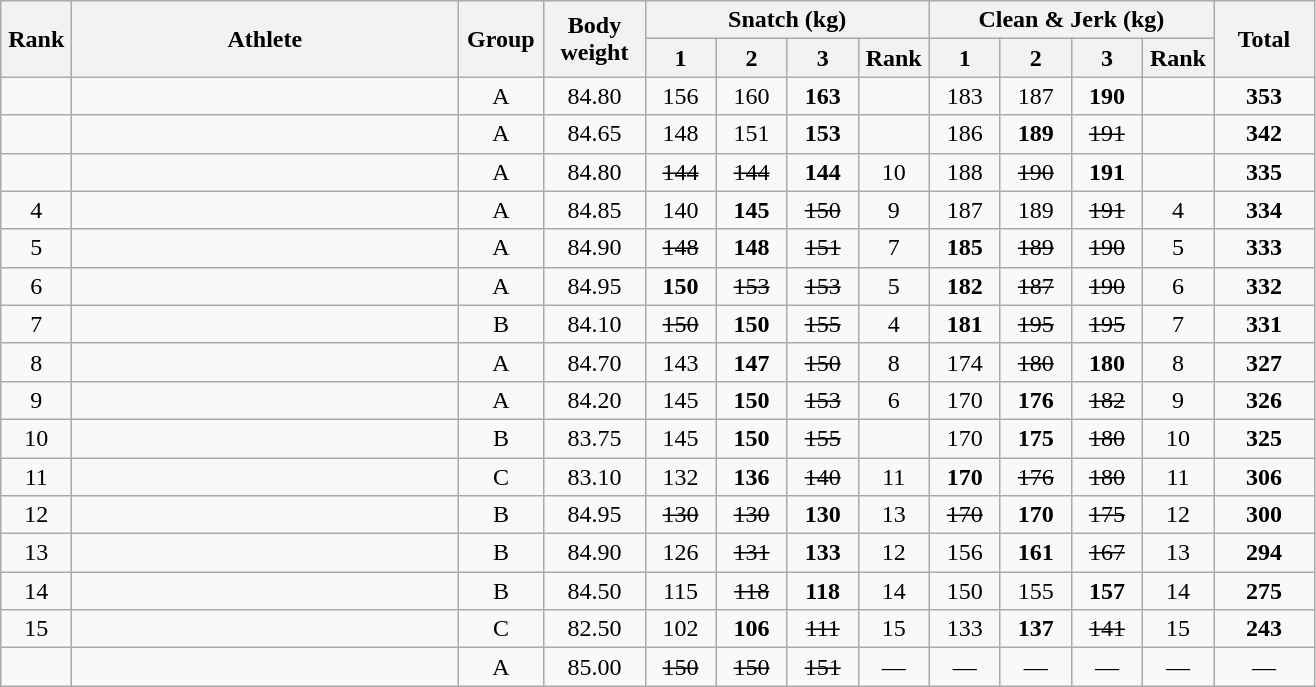<table class = "wikitable" style="text-align:center;">
<tr>
<th rowspan=2 width=40>Rank</th>
<th rowspan=2 width=250>Athlete</th>
<th rowspan=2 width=50>Group</th>
<th rowspan=2 width=60>Body weight</th>
<th colspan=4>Snatch (kg)</th>
<th colspan=4>Clean & Jerk (kg)</th>
<th rowspan=2 width=60>Total</th>
</tr>
<tr>
<th width=40>1</th>
<th width=40>2</th>
<th width=40>3</th>
<th width=40>Rank</th>
<th width=40>1</th>
<th width=40>2</th>
<th width=40>3</th>
<th width=40>Rank</th>
</tr>
<tr>
<td></td>
<td align=left></td>
<td>A</td>
<td>84.80</td>
<td>156</td>
<td>160</td>
<td><strong>163</strong></td>
<td></td>
<td>183</td>
<td>187</td>
<td><strong>190</strong></td>
<td></td>
<td><strong>353</strong></td>
</tr>
<tr>
<td></td>
<td align=left></td>
<td>A</td>
<td>84.65</td>
<td>148</td>
<td>151</td>
<td><strong>153</strong></td>
<td></td>
<td>186</td>
<td><strong>189</strong></td>
<td><s>191</s></td>
<td></td>
<td><strong>342</strong></td>
</tr>
<tr>
<td></td>
<td align=left></td>
<td>A</td>
<td>84.80</td>
<td><s>144</s></td>
<td><s>144</s></td>
<td><strong>144</strong></td>
<td>10</td>
<td>188</td>
<td><s>190</s></td>
<td><strong>191</strong></td>
<td></td>
<td><strong>335</strong></td>
</tr>
<tr>
<td>4</td>
<td align=left></td>
<td>A</td>
<td>84.85</td>
<td>140</td>
<td><strong>145</strong></td>
<td><s>150</s></td>
<td>9</td>
<td>187</td>
<td>189</td>
<td><s>191</s></td>
<td>4</td>
<td><strong>334</strong></td>
</tr>
<tr>
<td>5</td>
<td align=left></td>
<td>A</td>
<td>84.90</td>
<td><s>148</s></td>
<td><strong>148</strong></td>
<td><s>151</s></td>
<td>7</td>
<td><strong>185</strong></td>
<td><s>189</s></td>
<td><s>190</s></td>
<td>5</td>
<td><strong>333</strong></td>
</tr>
<tr>
<td>6</td>
<td align=left></td>
<td>A</td>
<td>84.95</td>
<td><strong>150</strong></td>
<td><s>153</s></td>
<td><s>153</s></td>
<td>5</td>
<td><strong>182</strong></td>
<td><s>187</s></td>
<td><s>190</s></td>
<td>6</td>
<td><strong>332</strong></td>
</tr>
<tr>
<td>7</td>
<td align=left></td>
<td>B</td>
<td>84.10</td>
<td><s>150</s></td>
<td><strong>150</strong></td>
<td><s>155</s></td>
<td>4</td>
<td><strong>181</strong></td>
<td><s>195</s></td>
<td><s>195</s></td>
<td>7</td>
<td><strong>331</strong></td>
</tr>
<tr>
<td>8</td>
<td align=left></td>
<td>A</td>
<td>84.70</td>
<td>143</td>
<td><strong>147</strong></td>
<td><s>150</s></td>
<td>8</td>
<td>174</td>
<td><s>180</s></td>
<td><strong>180</strong></td>
<td>8</td>
<td><strong>327</strong></td>
</tr>
<tr>
<td>9</td>
<td align=left></td>
<td>A</td>
<td>84.20</td>
<td>145</td>
<td><strong>150</strong></td>
<td><s>153</s></td>
<td>6</td>
<td>170</td>
<td><strong>176</strong></td>
<td><s>182</s></td>
<td>9</td>
<td><strong>326</strong></td>
</tr>
<tr>
<td>10</td>
<td align=left></td>
<td>B</td>
<td>83.75</td>
<td>145</td>
<td><strong>150</strong></td>
<td><s>155</s></td>
<td></td>
<td>170</td>
<td><strong>175</strong></td>
<td><s>180</s></td>
<td>10</td>
<td><strong>325</strong></td>
</tr>
<tr>
<td>11</td>
<td align=left></td>
<td>C</td>
<td>83.10</td>
<td>132</td>
<td><strong>136</strong></td>
<td><s>140</s></td>
<td>11</td>
<td><strong>170</strong></td>
<td><s>176</s></td>
<td><s>180</s></td>
<td>11</td>
<td><strong>306</strong></td>
</tr>
<tr>
<td>12</td>
<td align=left></td>
<td>B</td>
<td>84.95</td>
<td><s>130</s></td>
<td><s>130</s></td>
<td><strong>130</strong></td>
<td>13</td>
<td><s>170</s></td>
<td><strong>170</strong></td>
<td><s>175</s></td>
<td>12</td>
<td><strong>300</strong></td>
</tr>
<tr>
<td>13</td>
<td align=left></td>
<td>B</td>
<td>84.90</td>
<td>126</td>
<td><s>131</s></td>
<td><strong>133</strong></td>
<td>12</td>
<td>156</td>
<td><strong>161</strong></td>
<td><s>167</s></td>
<td>13</td>
<td><strong>294</strong></td>
</tr>
<tr>
<td>14</td>
<td align=left></td>
<td>B</td>
<td>84.50</td>
<td>115</td>
<td><s>118</s></td>
<td><strong>118</strong></td>
<td>14</td>
<td>150</td>
<td>155</td>
<td><strong>157</strong></td>
<td>14</td>
<td><strong>275</strong></td>
</tr>
<tr>
<td>15</td>
<td align=left></td>
<td>C</td>
<td>82.50</td>
<td>102</td>
<td><strong>106</strong></td>
<td><s>111</s></td>
<td>15</td>
<td>133</td>
<td><strong>137</strong></td>
<td><s>141</s></td>
<td>15</td>
<td><strong>243</strong></td>
</tr>
<tr>
<td></td>
<td align=left></td>
<td>A</td>
<td>85.00</td>
<td><s>150</s></td>
<td><s>150</s></td>
<td><s>151</s></td>
<td>—</td>
<td>—</td>
<td>—</td>
<td>—</td>
<td>—</td>
<td>—</td>
</tr>
</table>
